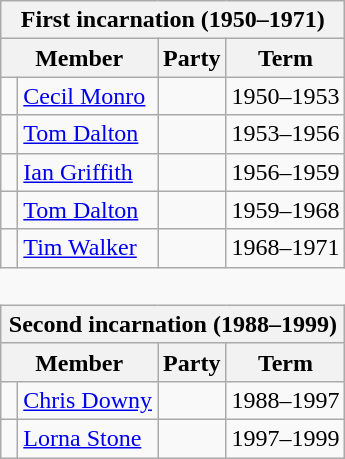<table class="wikitable" style='border-style: none none none none;'>
<tr>
<th colspan="4">First incarnation (1950–1971)</th>
</tr>
<tr>
<th colspan="2">Member</th>
<th>Party</th>
<th>Term</th>
</tr>
<tr style="background: #f9f9f9">
<td> </td>
<td><a href='#'>Cecil Monro</a></td>
<td></td>
<td>1950–1953</td>
</tr>
<tr style="background: #f9f9f9">
<td> </td>
<td><a href='#'>Tom Dalton</a></td>
<td></td>
<td>1953–1956</td>
</tr>
<tr style="background: #f9f9f9">
<td> </td>
<td><a href='#'>Ian Griffith</a></td>
<td></td>
<td>1956–1959</td>
</tr>
<tr style="background: #f9f9f9">
<td> </td>
<td><a href='#'>Tom Dalton</a></td>
<td></td>
<td>1959–1968</td>
</tr>
<tr style="background: #f9f9f9">
<td> </td>
<td><a href='#'>Tim Walker</a></td>
<td></td>
<td>1968–1971</td>
</tr>
<tr>
<td colspan="4" style='border-style: none none none none;'> </td>
</tr>
<tr>
<th colspan="4">Second incarnation (1988–1999)</th>
</tr>
<tr>
<th colspan="2">Member</th>
<th>Party</th>
<th>Term</th>
</tr>
<tr style="background: #f9f9f9">
<td> </td>
<td><a href='#'>Chris Downy</a></td>
<td></td>
<td>1988–1997</td>
</tr>
<tr style="background: #f9f9f9">
<td> </td>
<td><a href='#'>Lorna Stone</a></td>
<td></td>
<td>1997–1999</td>
</tr>
</table>
